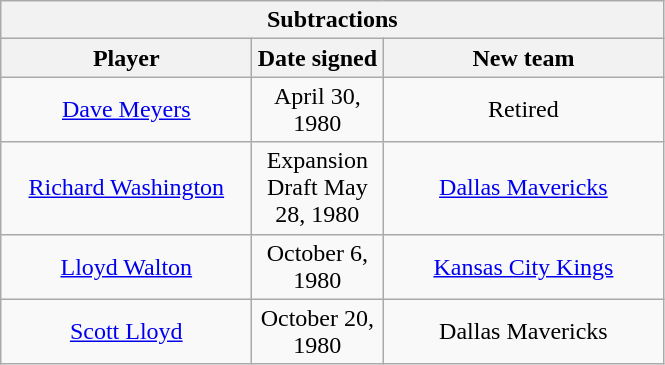<table class="wikitable" style="text-align:center">
<tr>
<th colspan=3>Subtractions</th>
</tr>
<tr>
<th style="width:160px">Player</th>
<th style="width:80px">Date signed</th>
<th style="width:180px">New team</th>
</tr>
<tr>
<td><a href='#'>Dave Meyers</a></td>
<td>April 30, 1980</td>
<td>Retired</td>
</tr>
<tr>
<td><a href='#'>Richard Washington</a></td>
<td>Expansion Draft May 28, 1980</td>
<td><a href='#'>Dallas Mavericks</a></td>
</tr>
<tr>
<td><a href='#'>Lloyd Walton</a></td>
<td>October 6, 1980</td>
<td><a href='#'>Kansas City Kings</a></td>
</tr>
<tr>
<td><a href='#'>Scott Lloyd</a></td>
<td>October 20, 1980</td>
<td>Dallas Mavericks</td>
</tr>
</table>
